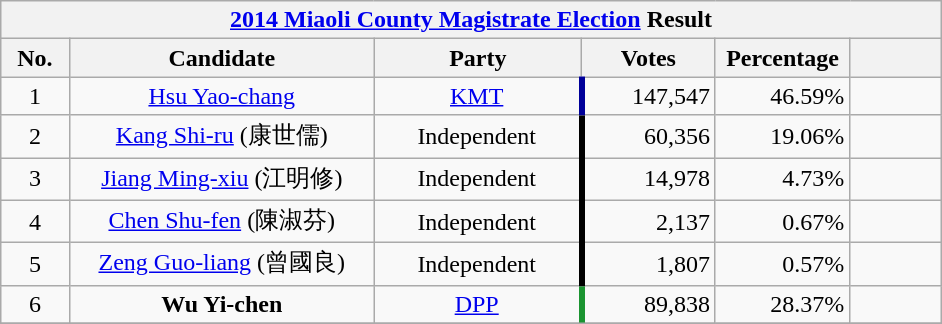<table class="wikitable" style="margin:1em auto; text-align:center">
<tr>
<th colspan="7" width=620px><a href='#'>2014 Miaoli County Magistrate Election</a> Result</th>
</tr>
<tr>
<th width=35>No.</th>
<th width=180>Candidate</th>
<th width=120>Party</th>
<th width=75>Votes</th>
<th width=75>Percentage</th>
<th width=49></th>
</tr>
<tr>
<td>1</td>
<td><a href='#'>Hsu Yao-chang</a></td>
<td><a href='#'>KMT</a></td>
<td style="border-left:4px solid #000099;" align="right">147,547</td>
<td align="right">46.59%</td>
<td align="center"></td>
</tr>
<tr>
<td>2</td>
<td><a href='#'>Kang Shi-ru</a> (康世儒)</td>
<td>Independent</td>
<td style="border-left:4px solid #000000;" align="right">60,356</td>
<td align="right">19.06%</td>
<td align="center"></td>
</tr>
<tr>
<td>3</td>
<td><a href='#'>Jiang Ming-xiu</a> (江明修)</td>
<td>Independent</td>
<td style="border-left:4px solid #000000;" align="right">14,978</td>
<td align="right">4.73%</td>
<td align="center"></td>
</tr>
<tr>
<td>4</td>
<td><a href='#'>Chen Shu-fen</a> (陳淑芬)</td>
<td>Independent</td>
<td style="border-left:4px solid #000000;" align="right">2,137</td>
<td align="right">0.67%</td>
<td align="center"></td>
</tr>
<tr>
<td>5</td>
<td><a href='#'>Zeng Guo-liang</a> (曾國良)</td>
<td>Independent</td>
<td style="border-left:4px solid #000000;" align="right">1,807</td>
<td align="right">0.57%</td>
<td align="center"></td>
</tr>
<tr>
<td>6</td>
<td><strong>Wu Yi-chen</strong></td>
<td><a href='#'>DPP</a></td>
<td style="border-left:4px solid #1B9431;" align="right">89,838</td>
<td align="right">28.37%</td>
<td align="center"></td>
</tr>
<tr bgcolor=EEEEEE>
</tr>
</table>
